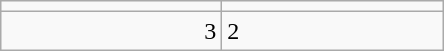<table class="wikitable">
<tr>
<td align=center width=140></td>
<td align=center width=140></td>
</tr>
<tr>
<td align=right>3</td>
<td>2</td>
</tr>
</table>
